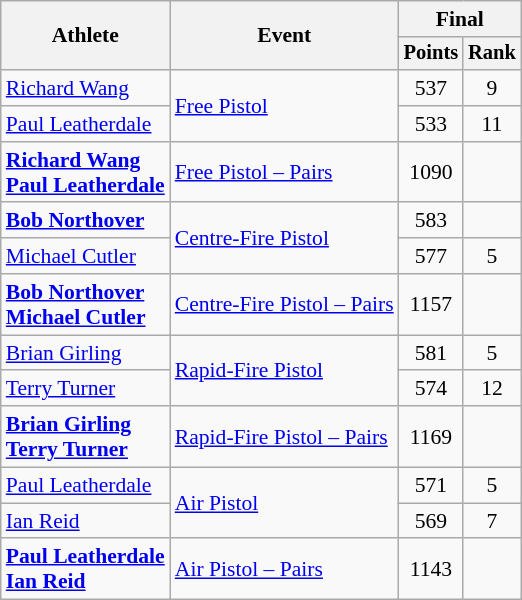<table class=wikitable style=font-size:90%>
<tr>
<th rowspan=2>Athlete</th>
<th rowspan=2>Event</th>
<th colspan=2>Final</th>
</tr>
<tr style=font-size:95%>
<th>Points</th>
<th>Rank</th>
</tr>
<tr align=center>
<td align=left><a href='#'>Richard Wang</a></td>
<td align=left rowspan=2><a href='#'>Free Pistol</a></td>
<td>537</td>
<td>9</td>
</tr>
<tr align=center>
<td align=left><a href='#'>Paul Leatherdale</a></td>
<td>533</td>
<td>11</td>
</tr>
<tr align=center>
<td align=left><strong><a href='#'>Richard Wang</a></strong><br><strong><a href='#'>Paul Leatherdale</a></strong></td>
<td align=left><a href='#'>Free Pistol – Pairs</a></td>
<td>1090</td>
<td></td>
</tr>
<tr align=center>
<td align=left><strong><a href='#'>Bob Northover</a></strong></td>
<td align=left rowspan=2><a href='#'>Centre-Fire Pistol</a></td>
<td>583</td>
<td></td>
</tr>
<tr align=center>
<td align=left><a href='#'>Michael Cutler</a></td>
<td>577</td>
<td>5</td>
</tr>
<tr align=center>
<td align=left><strong><a href='#'>Bob Northover</a></strong><br><strong><a href='#'>Michael Cutler</a></strong></td>
<td align=left><a href='#'>Centre-Fire Pistol – Pairs</a></td>
<td>1157</td>
<td></td>
</tr>
<tr align=center>
<td align=left><a href='#'>Brian Girling</a></td>
<td align=left rowspan=2><a href='#'>Rapid-Fire Pistol</a></td>
<td>581</td>
<td>5</td>
</tr>
<tr align=center>
<td align=left><a href='#'>Terry Turner</a></td>
<td>574</td>
<td>12</td>
</tr>
<tr align=center>
<td align=left><strong><a href='#'>Brian Girling</a></strong><br><strong><a href='#'>Terry Turner</a></strong></td>
<td align=left><a href='#'>Rapid-Fire Pistol – Pairs</a></td>
<td>1169</td>
<td></td>
</tr>
<tr align=center>
<td align=left><a href='#'>Paul Leatherdale</a></td>
<td align=left rowspan=2><a href='#'>Air Pistol</a></td>
<td>571</td>
<td>5</td>
</tr>
<tr align=center>
<td align=left><a href='#'>Ian Reid</a></td>
<td>569</td>
<td>7</td>
</tr>
<tr align=center>
<td align=left><strong><a href='#'>Paul Leatherdale</a></strong><br><strong><a href='#'>Ian Reid</a></strong></td>
<td align=left><a href='#'>Air Pistol – Pairs</a></td>
<td>1143</td>
<td></td>
</tr>
</table>
